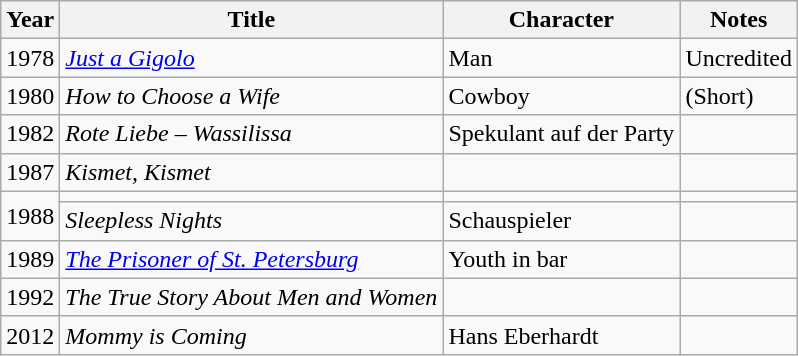<table class="wikitable sortable">
<tr>
<th>Year</th>
<th>Title</th>
<th>Character</th>
<th>Notes</th>
</tr>
<tr>
<td>1978</td>
<td><em><a href='#'>Just a Gigolo</a></em></td>
<td>Man</td>
<td>Uncredited</td>
</tr>
<tr>
<td>1980</td>
<td><em>How to Choose a Wife</em></td>
<td>Cowboy</td>
<td>(Short)</td>
</tr>
<tr>
<td>1982</td>
<td><em>Rote Liebe – Wassilissa</em></td>
<td>Spekulant auf der Party</td>
<td></td>
</tr>
<tr>
<td>1987</td>
<td><em>Kismet, Kismet</em></td>
<td></td>
<td></td>
</tr>
<tr>
<td rowspan=2>1988</td>
<td><em></em></td>
<td></td>
<td></td>
</tr>
<tr>
<td><em>Sleepless Nights</em></td>
<td>Schauspieler</td>
<td></td>
</tr>
<tr>
<td>1989</td>
<td><em><a href='#'>The Prisoner of St. Petersburg</a></em></td>
<td>Youth in bar</td>
<td></td>
</tr>
<tr>
<td>1992</td>
<td><em>The True Story About Men and Women</em></td>
<td></td>
<td></td>
</tr>
<tr>
<td>2012</td>
<td><em>Mommy is Coming</em></td>
<td>Hans Eberhardt</td>
<td></td>
</tr>
</table>
